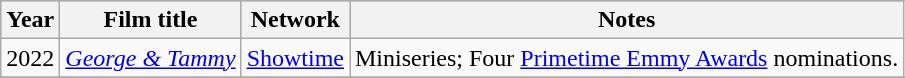<table class="wikitable">
<tr style="background:#ccc; text-align:center;">
<th>Year</th>
<th>Film title</th>
<th>Network</th>
<th>Notes</th>
</tr>
<tr>
<td>2022</td>
<td><em><a href='#'>George & Tammy</a></em></td>
<td><a href='#'>Showtime</a></td>
<td>Miniseries; Four <a href='#'>Primetime Emmy Awards</a> nominations.</td>
</tr>
<tr>
</tr>
</table>
